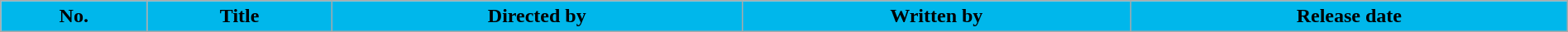<table class="wikitable plainrowheaders" style="width:100%;">
<tr style="color:black;">
<th style="background:#00B7EB;">No.</th>
<th style="background:#00B7EB;">Title</th>
<th style="background:#00B7EB">Directed by</th>
<th style="background:#00B7EB">Written by</th>
<th style="background:#00B7EB;">Release date<br>






</th>
</tr>
</table>
